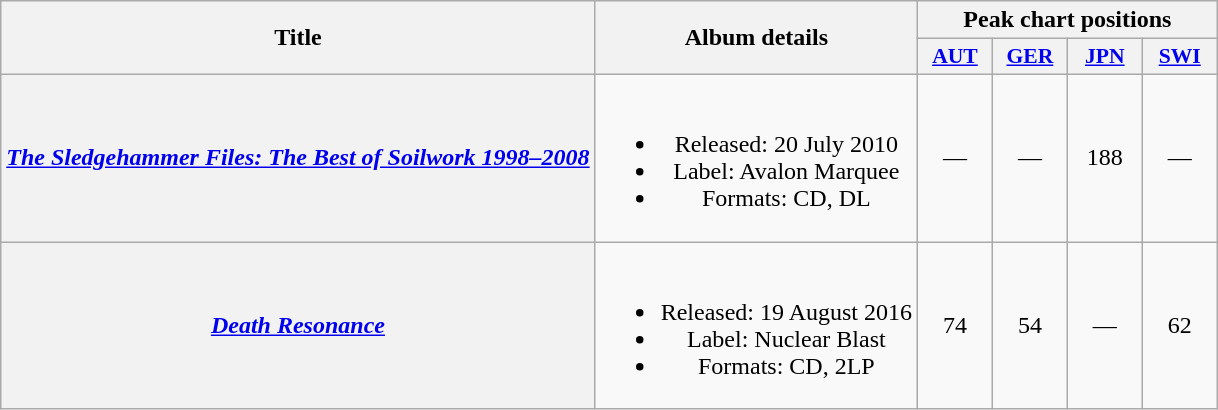<table class="wikitable plainrowheaders" style="text-align:center;">
<tr>
<th scope="col" rowspan="2">Title</th>
<th scope="col" rowspan="2">Album details</th>
<th scope="col" colspan="4">Peak chart positions</th>
</tr>
<tr>
<th scope="col" style="width:3em;font-size:90%;"><a href='#'>AUT</a><br></th>
<th scope="col" style="width:3em;font-size:90%;"><a href='#'>GER</a><br></th>
<th scope="col" style="width:3em;font-size:90%;"><a href='#'>JPN</a><br></th>
<th scope="col" style="width:3em;font-size:90%;"><a href='#'>SWI</a><br></th>
</tr>
<tr>
<th scope="row"><em><a href='#'>The Sledgehammer Files: The Best of Soilwork 1998–2008</a></em></th>
<td><br><ul><li>Released: 20 July 2010</li><li>Label: Avalon Marquee</li><li>Formats: CD, DL</li></ul></td>
<td>—</td>
<td>—</td>
<td>188</td>
<td>—</td>
</tr>
<tr>
<th scope="row"><em><a href='#'>Death Resonance</a></em></th>
<td><br><ul><li>Released: 19 August 2016</li><li>Label: Nuclear Blast</li><li>Formats: CD, 2LP</li></ul></td>
<td>74</td>
<td>54</td>
<td>—</td>
<td>62</td>
</tr>
</table>
